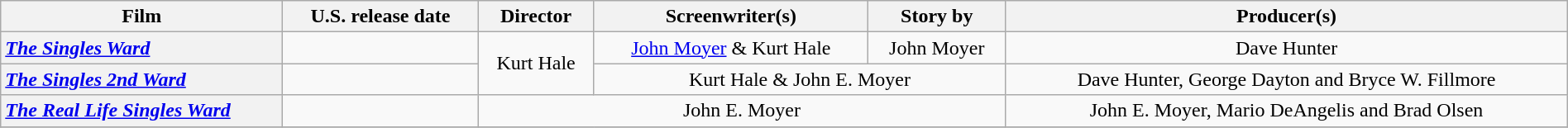<table class="wikitable plainrowheaders" style="text-align:center" width=100%>
<tr>
<th scope="col" style="width:18%;">Film</th>
<th scope="col">U.S. release date</th>
<th scope="col">Director</th>
<th scope="col">Screenwriter(s)</th>
<th scope="col">Story by</th>
<th scope="col">Producer(s)</th>
</tr>
<tr>
<th scope="row" style="text-align:left"><em><a href='#'>The Singles Ward</a></em></th>
<td style="text-align:center"></td>
<td rowspan="2">Kurt Hale</td>
<td><a href='#'>John Moyer</a> & Kurt Hale</td>
<td>John Moyer</td>
<td>Dave Hunter</td>
</tr>
<tr>
<th scope="row" style="text-align:left"><em><a href='#'>The Singles 2nd Ward</a></em></th>
<td style="text-align:center"></td>
<td colspan="2">Kurt Hale & John E. Moyer</td>
<td>Dave Hunter, George Dayton and Bryce W. Fillmore</td>
</tr>
<tr>
<th scope="row" style="text-align:left"><em><a href='#'>The Real Life Singles Ward</a></em></th>
<td style="text-align:center"></td>
<td colspan="3">John E. Moyer</td>
<td>John E. Moyer, Mario DeAngelis and Brad Olsen</td>
</tr>
<tr>
</tr>
</table>
